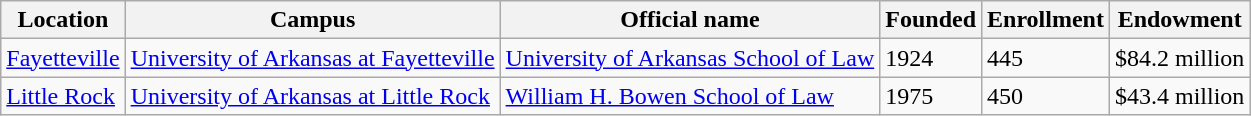<table class="sortable wikitable">
<tr>
<th>Location</th>
<th>Campus</th>
<th>Official name</th>
<th>Founded</th>
<th>Enrollment</th>
<th>Endowment</th>
</tr>
<tr -->
<td><a href='#'>Fayetteville</a></td>
<td><a href='#'>University of Arkansas at Fayetteville</a></td>
<td><a href='#'>University of Arkansas School of Law</a></td>
<td>1924</td>
<td>445</td>
<td>$84.2 million</td>
</tr>
<tr>
<td><a href='#'>Little Rock</a></td>
<td><a href='#'>University of Arkansas at Little Rock</a></td>
<td><a href='#'>William H. Bowen School of Law</a></td>
<td>1975</td>
<td>450</td>
<td>$43.4 million</td>
</tr>
</table>
